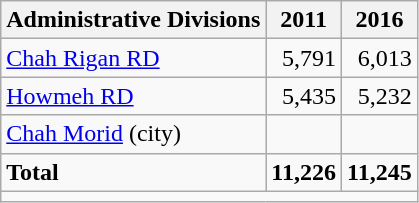<table class="wikitable">
<tr>
<th>Administrative Divisions</th>
<th>2011</th>
<th>2016</th>
</tr>
<tr>
<td><a href='#'>Chah Rigan RD</a></td>
<td style="text-align: right;">5,791</td>
<td style="text-align: right;">6,013</td>
</tr>
<tr>
<td><a href='#'>Howmeh RD</a></td>
<td style="text-align: right;">5,435</td>
<td style="text-align: right;">5,232</td>
</tr>
<tr>
<td><a href='#'>Chah Morid</a> (city)</td>
<td style="text-align: right;"></td>
<td style="text-align: right;"></td>
</tr>
<tr>
<td><strong>Total</strong></td>
<td style="text-align: right;"><strong>11,226</strong></td>
<td style="text-align: right;"><strong>11,245</strong></td>
</tr>
<tr>
<td colspan=3></td>
</tr>
</table>
